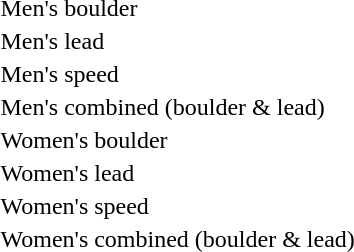<table>
<tr>
<td align="left">Men's boulder</td>
<td></td>
<td></td>
<td></td>
</tr>
<tr>
<td align="left">Men's lead</td>
<td></td>
<td></td>
<td></td>
</tr>
<tr>
<td align="left">Men's speed</td>
<td></td>
<td></td>
<td></td>
</tr>
<tr>
<td align="left">Men's combined (boulder & lead)</td>
<td></td>
<td></td>
<td></td>
</tr>
<tr>
<td align="left">Women's boulder</td>
<td></td>
<td></td>
<td></td>
</tr>
<tr>
<td align="left">Women's lead</td>
<td></td>
<td></td>
<td></td>
</tr>
<tr>
<td align="left">Women's speed</td>
<td></td>
<td></td>
<td></td>
</tr>
<tr>
<td align="left">Women's combined (boulder & lead)</td>
<td></td>
<td></td>
<td></td>
</tr>
</table>
